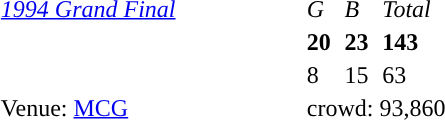<table style="margin-right:4px; margin-top:4px; float:right; border:1px No.">
<tr>
<td width=200><em><a href='#'>1994 Grand Final</a></em></td>
<td><em>G</em></td>
<td><em>B</em></td>
<td><em>Total</em></td>
</tr>
<tr>
<td style="text-align:left"></td>
<td><strong>20</strong></td>
<td><strong>23</strong></td>
<td><strong>143</strong></td>
</tr>
<tr>
<td style="text-align:left"></td>
<td>8</td>
<td>15</td>
<td>63</td>
</tr>
<tr>
<td>Venue: <a href='#'>MCG</a></td>
<td colspan=3>crowd: 93,860</td>
</tr>
</table>
